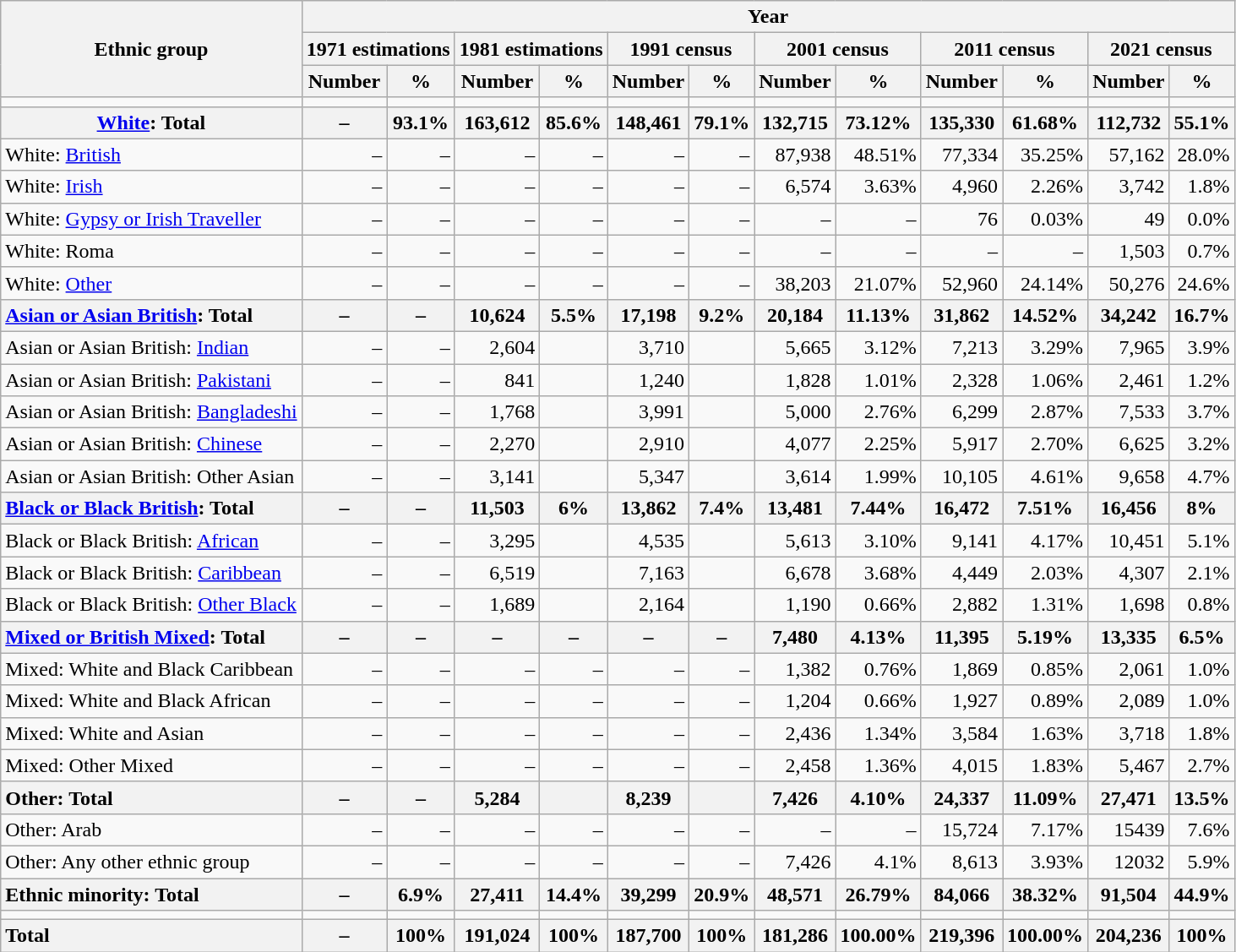<table class="wikitable sortable" style="text-align:right">
<tr>
<th rowspan="3">Ethnic group</th>
<th colspan="12">Year</th>
</tr>
<tr>
<th colspan="2">1971 estimations</th>
<th colspan="2">1981 estimations</th>
<th colspan="2">1991 census</th>
<th colspan="2">2001 census</th>
<th colspan="2">2011 census</th>
<th colspan="2">2021 census</th>
</tr>
<tr>
<th>Number</th>
<th>%</th>
<th>Number</th>
<th>%</th>
<th>Number</th>
<th>%</th>
<th>Number</th>
<th>%</th>
<th>Number</th>
<th>%</th>
<th>Number</th>
<th>%</th>
</tr>
<tr>
<td></td>
<td></td>
<td></td>
<td></td>
<td></td>
<td></td>
<td></td>
<td></td>
<td></td>
<td></td>
<td></td>
<td></td>
<td></td>
</tr>
<tr>
<th><a href='#'>White</a>: Total</th>
<th>–</th>
<th>93.1%</th>
<th>163,612</th>
<th>85.6%</th>
<th>148,461</th>
<th>79.1%</th>
<th>132,715</th>
<th>73.12%</th>
<th>135,330</th>
<th>61.68%</th>
<th>112,732</th>
<th>55.1%</th>
</tr>
<tr>
<td style="text-align:left">White: <a href='#'>British</a></td>
<td>–</td>
<td>–</td>
<td>–</td>
<td>–</td>
<td>–</td>
<td>–</td>
<td>87,938</td>
<td>48.51%</td>
<td>77,334</td>
<td>35.25%</td>
<td>57,162</td>
<td>28.0%</td>
</tr>
<tr>
<td style="text-align:left">White: <a href='#'>Irish</a></td>
<td>–</td>
<td>–</td>
<td>–</td>
<td>–</td>
<td>–</td>
<td>–</td>
<td>6,574</td>
<td>3.63%</td>
<td>4,960</td>
<td>2.26%</td>
<td>3,742</td>
<td>1.8%</td>
</tr>
<tr>
<td style="text-align:left">White: <a href='#'>Gypsy or Irish Traveller</a></td>
<td>–</td>
<td>–</td>
<td>–</td>
<td>–</td>
<td>–</td>
<td>–</td>
<td>–</td>
<td>–</td>
<td>76</td>
<td>0.03%</td>
<td>49</td>
<td>0.0%</td>
</tr>
<tr>
<td style="text-align:left">White: Roma</td>
<td>–</td>
<td>–</td>
<td>–</td>
<td>–</td>
<td>–</td>
<td>–</td>
<td>–</td>
<td>–</td>
<td>–</td>
<td>–</td>
<td>1,503</td>
<td>0.7%</td>
</tr>
<tr>
<td style="text-align:left">White: <a href='#'>Other</a></td>
<td>–</td>
<td>–</td>
<td>–</td>
<td>–</td>
<td>–</td>
<td>–</td>
<td>38,203</td>
<td>21.07%</td>
<td>52,960</td>
<td>24.14%</td>
<td>50,276</td>
<td>24.6%</td>
</tr>
<tr style="font-weight:bold;">
<th style="text-align:left"><a href='#'>Asian or Asian British</a>: Total</th>
<th>–</th>
<th>–</th>
<th>10,624</th>
<th>5.5%</th>
<th>17,198</th>
<th>9.2%</th>
<th>20,184</th>
<th>11.13%</th>
<th>31,862</th>
<th>14.52%</th>
<th>34,242</th>
<th>16.7%</th>
</tr>
<tr>
<td style="text-align:left">Asian or Asian British: <a href='#'>Indian</a></td>
<td>–</td>
<td>–</td>
<td>2,604</td>
<td></td>
<td>3,710</td>
<td></td>
<td>5,665</td>
<td>3.12%</td>
<td>7,213</td>
<td>3.29%</td>
<td>7,965</td>
<td>3.9%</td>
</tr>
<tr>
<td style="text-align:left">Asian or Asian British: <a href='#'>Pakistani</a></td>
<td>–</td>
<td>–</td>
<td>841</td>
<td></td>
<td>1,240</td>
<td></td>
<td>1,828</td>
<td>1.01%</td>
<td>2,328</td>
<td>1.06%</td>
<td>2,461</td>
<td>1.2%</td>
</tr>
<tr>
<td style="text-align:left">Asian or Asian British: <a href='#'>Bangladeshi</a></td>
<td>–</td>
<td>–</td>
<td>1,768</td>
<td></td>
<td>3,991</td>
<td></td>
<td>5,000</td>
<td>2.76%</td>
<td>6,299</td>
<td>2.87%</td>
<td>7,533</td>
<td>3.7%</td>
</tr>
<tr>
<td style="text-align:left">Asian or Asian British: <a href='#'>Chinese</a></td>
<td>–</td>
<td>–</td>
<td>2,270</td>
<td></td>
<td>2,910</td>
<td></td>
<td>4,077</td>
<td>2.25%</td>
<td>5,917</td>
<td>2.70%</td>
<td>6,625</td>
<td>3.2%</td>
</tr>
<tr>
<td style="text-align:left">Asian or Asian British: Other Asian</td>
<td>–</td>
<td>–</td>
<td>3,141</td>
<td></td>
<td>5,347</td>
<td></td>
<td>3,614</td>
<td>1.99%</td>
<td>10,105</td>
<td>4.61%</td>
<td>9,658</td>
<td>4.7%</td>
</tr>
<tr style="font-weight:bold;">
<th style="text-align:left"><a href='#'>Black or Black British</a>: Total</th>
<th>–</th>
<th>–</th>
<th>11,503</th>
<th>6%</th>
<th>13,862</th>
<th>7.4%</th>
<th>13,481</th>
<th>7.44%</th>
<th>16,472</th>
<th>7.51%</th>
<th>16,456</th>
<th>8%</th>
</tr>
<tr>
<td style="text-align:left">Black or Black British: <a href='#'>African</a></td>
<td>–</td>
<td>–</td>
<td>3,295</td>
<td></td>
<td>4,535</td>
<td></td>
<td>5,613</td>
<td>3.10%</td>
<td>9,141</td>
<td>4.17%</td>
<td>10,451</td>
<td>5.1%</td>
</tr>
<tr>
<td style="text-align:left">Black or Black British: <a href='#'>Caribbean</a></td>
<td>–</td>
<td>–</td>
<td>6,519</td>
<td></td>
<td>7,163</td>
<td></td>
<td>6,678</td>
<td>3.68%</td>
<td>4,449</td>
<td>2.03%</td>
<td>4,307</td>
<td>2.1%</td>
</tr>
<tr>
<td style="text-align:left">Black or Black British: <a href='#'>Other Black</a></td>
<td>–</td>
<td>–</td>
<td>1,689</td>
<td></td>
<td>2,164</td>
<td></td>
<td>1,190</td>
<td>0.66%</td>
<td>2,882</td>
<td>1.31%</td>
<td>1,698</td>
<td>0.8%</td>
</tr>
<tr style="font-weight:bold;">
<th style="text-align:left"><a href='#'>Mixed or British Mixed</a>: Total</th>
<th>–</th>
<th>–</th>
<th>–</th>
<th>–</th>
<th>–</th>
<th>–</th>
<th>7,480</th>
<th>4.13%</th>
<th>11,395</th>
<th>5.19%</th>
<th>13,335</th>
<th>6.5%</th>
</tr>
<tr>
<td style="text-align:left">Mixed: White and Black Caribbean</td>
<td>–</td>
<td>–</td>
<td>–</td>
<td>–</td>
<td>–</td>
<td>–</td>
<td>1,382</td>
<td>0.76%</td>
<td>1,869</td>
<td>0.85%</td>
<td>2,061</td>
<td>1.0%</td>
</tr>
<tr>
<td style="text-align:left">Mixed: White and Black African</td>
<td>–</td>
<td>–</td>
<td>–</td>
<td>–</td>
<td>–</td>
<td>–</td>
<td>1,204</td>
<td>0.66%</td>
<td>1,927</td>
<td>0.89%</td>
<td>2,089</td>
<td>1.0%</td>
</tr>
<tr>
<td style="text-align:left">Mixed: White and Asian</td>
<td>–</td>
<td>–</td>
<td>–</td>
<td>–</td>
<td>–</td>
<td>–</td>
<td>2,436</td>
<td>1.34%</td>
<td>3,584</td>
<td>1.63%</td>
<td>3,718</td>
<td>1.8%</td>
</tr>
<tr>
<td style="text-align:left">Mixed: Other Mixed</td>
<td>–</td>
<td>–</td>
<td>–</td>
<td>–</td>
<td>–</td>
<td>–</td>
<td>2,458</td>
<td>1.36%</td>
<td>4,015</td>
<td>1.83%</td>
<td>5,467</td>
<td>2.7%</td>
</tr>
<tr style="font-weight:bold;">
<th style="text-align:left">Other: Total</th>
<th>–</th>
<th>–</th>
<th>5,284</th>
<th></th>
<th>8,239</th>
<th></th>
<th>7,426</th>
<th>4.10%</th>
<th>24,337</th>
<th>11.09%</th>
<th>27,471</th>
<th>13.5%</th>
</tr>
<tr>
<td style="text-align:left">Other: Arab</td>
<td>–</td>
<td>–</td>
<td>–</td>
<td>–</td>
<td>–</td>
<td>–</td>
<td>–</td>
<td>–</td>
<td>15,724</td>
<td>7.17%</td>
<td>15439</td>
<td>7.6%</td>
</tr>
<tr>
<td style="text-align:left">Other: Any other ethnic group</td>
<td>–</td>
<td>–</td>
<td>–</td>
<td>–</td>
<td>–</td>
<td>–</td>
<td>7,426</td>
<td>4.1%</td>
<td>8,613</td>
<td>3.93%</td>
<td>12032</td>
<td>5.9%</td>
</tr>
<tr style="font-weight:bold;">
<th style="text-align:left">Ethnic minority: Total</th>
<th>–</th>
<th>6.9%</th>
<th>27,411</th>
<th>14.4%</th>
<th>39,299</th>
<th>20.9%</th>
<th>48,571</th>
<th>26.79%</th>
<th>84,066</th>
<th>38.32%</th>
<th>91,504</th>
<th>44.9%</th>
</tr>
<tr>
<td></td>
<td></td>
<td></td>
<td></td>
<td></td>
<td></td>
<td></td>
<td></td>
<td></td>
<td></td>
<td></td>
<td></td>
<td></td>
</tr>
<tr style="font-weight:bold;">
<th style="text-align:left">Total</th>
<th>–</th>
<th>100%</th>
<th>191,024</th>
<th>100%</th>
<th>187,700</th>
<th>100%</th>
<th>181,286</th>
<th>100.00%</th>
<th>219,396</th>
<th>100.00%</th>
<th>204,236</th>
<th>100%</th>
</tr>
</table>
